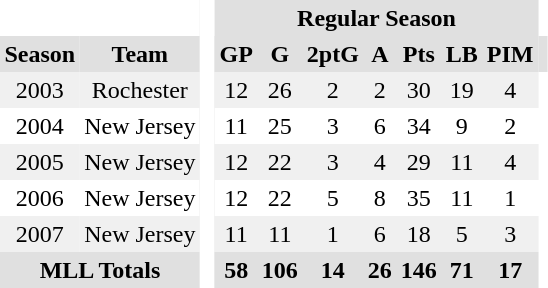<table BORDER="0" CELLPADDING="3" CELLSPACING="0">
<tr ALIGN="center" bgcolor="#e0e0e0">
<th colspan="2" bgcolor="#ffffff"> </th>
<th rowspan="99" bgcolor="#ffffff"> </th>
<th colspan="7">Regular Season</th>
</tr>
<tr ALIGN="center" bgcolor="#e0e0e0">
<th>Season</th>
<th>Team</th>
<th>GP</th>
<th>G</th>
<th>2ptG</th>
<th>A</th>
<th>Pts</th>
<th>LB</th>
<th>PIM</th>
<th></th>
</tr>
<tr ALIGN="center" bgcolor="#f0f0f0">
<td>2003</td>
<td>Rochester</td>
<td>12</td>
<td>26</td>
<td>2</td>
<td>2</td>
<td>30</td>
<td>19</td>
<td>4</td>
</tr>
<tr ALIGN="center">
<td>2004</td>
<td>New Jersey</td>
<td>11</td>
<td>25</td>
<td>3</td>
<td>6</td>
<td>34</td>
<td>9</td>
<td>2</td>
</tr>
<tr ALIGN="center" bgcolor="#f0f0f0">
<td>2005</td>
<td>New Jersey</td>
<td>12</td>
<td>22</td>
<td>3</td>
<td>4</td>
<td>29</td>
<td>11</td>
<td>4</td>
</tr>
<tr ALIGN="center">
<td>2006</td>
<td>New Jersey</td>
<td>12</td>
<td>22</td>
<td>5</td>
<td>8</td>
<td>35</td>
<td>11</td>
<td>1</td>
</tr>
<tr ALIGN="center" bgcolor="#f0f0f0">
<td>2007</td>
<td>New Jersey</td>
<td>11</td>
<td>11</td>
<td>1</td>
<td>6</td>
<td>18</td>
<td>5</td>
<td>3</td>
</tr>
<tr ALIGN="center" bgcolor="#e0e0e0">
<th colspan="2">MLL Totals</th>
<th>58</th>
<th>106</th>
<th>14</th>
<th>26</th>
<th>146</th>
<th>71</th>
<th>17</th>
</tr>
</table>
